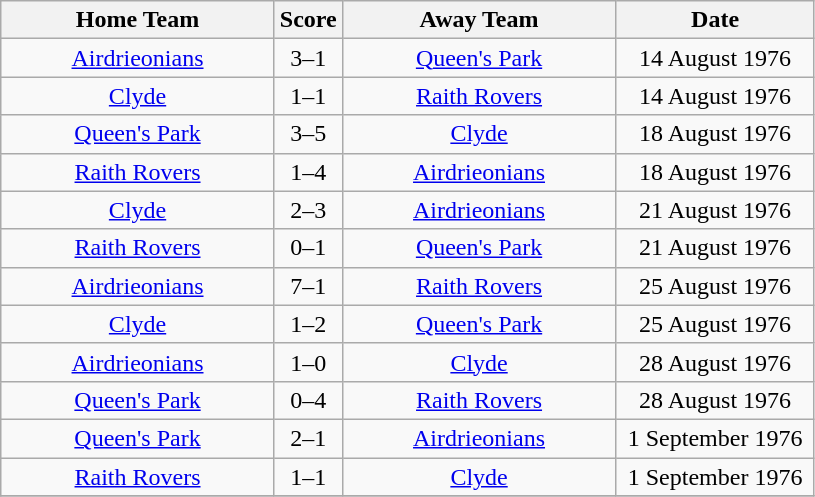<table class="wikitable" style="text-align:center;">
<tr>
<th width=175>Home Team</th>
<th width=20>Score</th>
<th width=175>Away Team</th>
<th width= 125>Date</th>
</tr>
<tr>
<td><a href='#'>Airdrieonians</a></td>
<td>3–1</td>
<td><a href='#'>Queen's Park</a></td>
<td>14 August 1976</td>
</tr>
<tr>
<td><a href='#'>Clyde</a></td>
<td>1–1</td>
<td><a href='#'>Raith Rovers</a></td>
<td>14 August 1976</td>
</tr>
<tr>
<td><a href='#'>Queen's Park</a></td>
<td>3–5</td>
<td><a href='#'>Clyde</a></td>
<td>18 August 1976</td>
</tr>
<tr>
<td><a href='#'>Raith Rovers</a></td>
<td>1–4</td>
<td><a href='#'>Airdrieonians</a></td>
<td>18 August 1976</td>
</tr>
<tr>
<td><a href='#'>Clyde</a></td>
<td>2–3</td>
<td><a href='#'>Airdrieonians</a></td>
<td>21 August 1976</td>
</tr>
<tr>
<td><a href='#'>Raith Rovers</a></td>
<td>0–1</td>
<td><a href='#'>Queen's Park</a></td>
<td>21 August 1976</td>
</tr>
<tr>
<td><a href='#'>Airdrieonians</a></td>
<td>7–1</td>
<td><a href='#'>Raith Rovers</a></td>
<td>25 August 1976</td>
</tr>
<tr>
<td><a href='#'>Clyde</a></td>
<td>1–2</td>
<td><a href='#'>Queen's Park</a></td>
<td>25 August 1976</td>
</tr>
<tr>
<td><a href='#'>Airdrieonians</a></td>
<td>1–0</td>
<td><a href='#'>Clyde</a></td>
<td>28 August 1976</td>
</tr>
<tr>
<td><a href='#'>Queen's Park</a></td>
<td>0–4</td>
<td><a href='#'>Raith Rovers</a></td>
<td>28 August 1976</td>
</tr>
<tr>
<td><a href='#'>Queen's Park</a></td>
<td>2–1</td>
<td><a href='#'>Airdrieonians</a></td>
<td>1 September 1976</td>
</tr>
<tr>
<td><a href='#'>Raith Rovers</a></td>
<td>1–1</td>
<td><a href='#'>Clyde</a></td>
<td>1 September 1976</td>
</tr>
<tr>
</tr>
</table>
